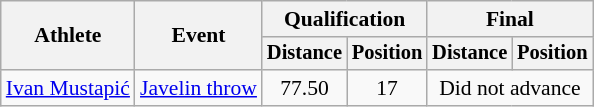<table class=wikitable style="font-size:90%">
<tr>
<th rowspan="2">Athlete</th>
<th rowspan="2">Event</th>
<th colspan="2">Qualification</th>
<th colspan="2">Final</th>
</tr>
<tr style="font-size:95%">
<th>Distance</th>
<th>Position</th>
<th>Distance</th>
<th>Position</th>
</tr>
<tr align=center>
<td align=left><a href='#'>Ivan Mustapić</a></td>
<td align=left><a href='#'>Javelin throw</a></td>
<td>77.50</td>
<td>17</td>
<td colspan=2>Did not advance</td>
</tr>
</table>
